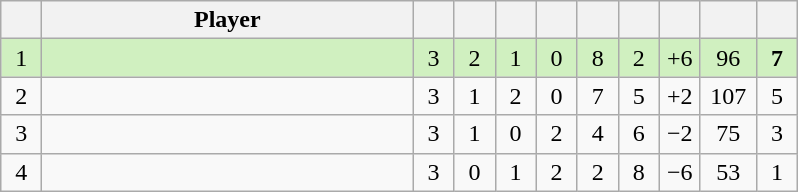<table class="wikitable" style="text-align:center; margin: 1em auto 1em auto, align:left">
<tr>
<th width=20></th>
<th width=240>Player</th>
<th width=20></th>
<th width=20></th>
<th width=20></th>
<th width=20></th>
<th width=20></th>
<th width=20></th>
<th width=20></th>
<th width=30></th>
<th width=20></th>
</tr>
<tr style="background:#D0F0C0;">
<td>1</td>
<td align=left></td>
<td>3</td>
<td>2</td>
<td>1</td>
<td>0</td>
<td>8</td>
<td>2</td>
<td>+6</td>
<td>96</td>
<td><strong>7</strong></td>
</tr>
<tr style=>
<td>2</td>
<td align=left></td>
<td>3</td>
<td>1</td>
<td>2</td>
<td>0</td>
<td>7</td>
<td>5</td>
<td>+2</td>
<td>107</td>
<td>5</td>
</tr>
<tr style=>
<td>3</td>
<td align=left></td>
<td>3</td>
<td>1</td>
<td>0</td>
<td>2</td>
<td>4</td>
<td>6</td>
<td>−2</td>
<td>75</td>
<td>3</td>
</tr>
<tr style=>
<td>4</td>
<td align=left></td>
<td>3</td>
<td>0</td>
<td>1</td>
<td>2</td>
<td>2</td>
<td>8</td>
<td>−6</td>
<td>53</td>
<td>1</td>
</tr>
</table>
